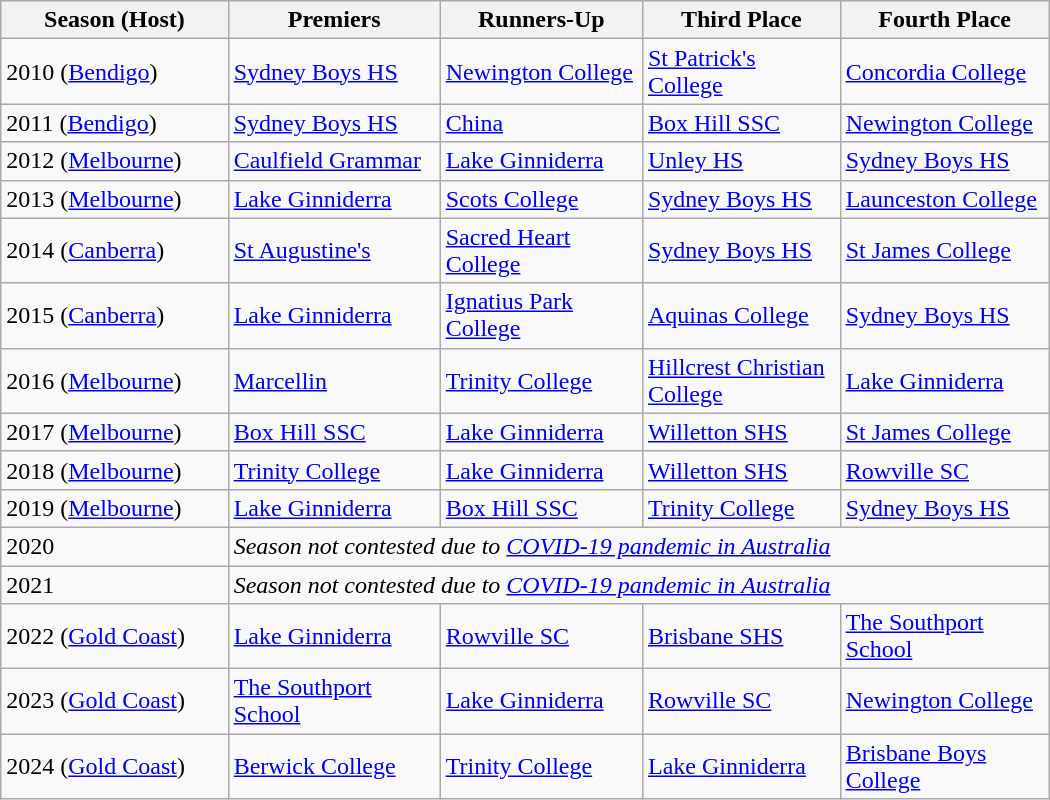<table class="wikitable sortable" width="700px">
<tr>
<th width=05px>Season (Host)</th>
<th width=060px>Premiers</th>
<th width=060px>Runners-Up</th>
<th width=060px>Third Place</th>
<th width=060px>Fourth Place</th>
</tr>
<tr>
<td>2010 (<a href='#'>Bendigo</a>)</td>
<td> <a href='#'>Sydney Boys HS</a></td>
<td> <a href='#'>Newington College</a></td>
<td> <a href='#'>St Patrick's College</a></td>
<td> <a href='#'>Concordia College</a></td>
</tr>
<tr>
<td>2011 (<a href='#'>Bendigo</a>)</td>
<td> <a href='#'>Sydney Boys HS</a></td>
<td> <a href='#'>China</a></td>
<td> <a href='#'>Box Hill SSC</a></td>
<td> <a href='#'>Newington College</a></td>
</tr>
<tr>
<td>2012 (<a href='#'>Melbourne</a>)</td>
<td> <a href='#'>Caulfield Grammar</a></td>
<td> <a href='#'>Lake Ginniderra</a></td>
<td> <a href='#'>Unley HS</a></td>
<td> <a href='#'>Sydney Boys HS</a></td>
</tr>
<tr>
<td>2013 (<a href='#'>Melbourne</a>)</td>
<td> <a href='#'>Lake Ginniderra</a></td>
<td> <a href='#'>Scots College</a></td>
<td> <a href='#'>Sydney Boys HS</a></td>
<td> <a href='#'>Launceston College</a></td>
</tr>
<tr>
<td>2014 (<a href='#'>Canberra</a>)</td>
<td> <a href='#'>St Augustine's</a></td>
<td> <a href='#'>Sacred Heart College</a></td>
<td> <a href='#'>Sydney Boys HS</a></td>
<td> <a href='#'>St James College</a></td>
</tr>
<tr>
<td>2015 (<a href='#'>Canberra</a>)</td>
<td> <a href='#'>Lake Ginniderra</a></td>
<td> <a href='#'>Ignatius Park College</a></td>
<td> <a href='#'>Aquinas College</a></td>
<td> <a href='#'>Sydney Boys HS</a></td>
</tr>
<tr>
<td>2016 (<a href='#'>Melbourne</a>)</td>
<td> <a href='#'>Marcellin</a></td>
<td> <a href='#'>Trinity College</a></td>
<td> <a href='#'>Hillcrest Christian College</a></td>
<td> <a href='#'>Lake Ginniderra</a></td>
</tr>
<tr>
<td>2017 (<a href='#'>Melbourne</a>)</td>
<td> <a href='#'>Box Hill SSC</a></td>
<td> <a href='#'>Lake Ginniderra</a></td>
<td> <a href='#'>Willetton SHS</a></td>
<td> <a href='#'>St James College</a></td>
</tr>
<tr>
<td>2018 (<a href='#'>Melbourne</a>)</td>
<td> <a href='#'>Trinity College</a></td>
<td> <a href='#'>Lake Ginniderra</a></td>
<td> <a href='#'>Willetton SHS</a></td>
<td> <a href='#'>Rowville SC</a></td>
</tr>
<tr>
<td>2019 (<a href='#'>Melbourne</a>)</td>
<td> <a href='#'>Lake Ginniderra</a></td>
<td> <a href='#'>Box Hill SSC</a></td>
<td> <a href='#'>Trinity College</a></td>
<td> <a href='#'>Sydney Boys HS</a></td>
</tr>
<tr>
<td>2020</td>
<td align=centre colspan="4"><em>Season not contested due to <a href='#'>COVID-19 pandemic in Australia</a></em></td>
</tr>
<tr>
<td>2021</td>
<td align=centre colspan="4"><em>Season not contested due to <a href='#'>COVID-19 pandemic in Australia</a></em></td>
</tr>
<tr>
<td>2022 (<a href='#'>Gold Coast</a>)</td>
<td> <a href='#'>Lake Ginniderra</a></td>
<td> <a href='#'>Rowville SC</a></td>
<td> <a href='#'>Brisbane SHS</a></td>
<td> <a href='#'>The Southport School</a></td>
</tr>
<tr>
<td>2023 (<a href='#'>Gold Coast</a>)</td>
<td> <a href='#'>The Southport School</a></td>
<td> <a href='#'>Lake Ginniderra</a></td>
<td> <a href='#'>Rowville SC</a></td>
<td> <a href='#'>Newington College</a></td>
</tr>
<tr>
<td>2024 (<a href='#'>Gold Coast</a>)</td>
<td> <a href='#'>Berwick College</a></td>
<td> <a href='#'>Trinity College</a></td>
<td> <a href='#'>Lake Ginniderra</a></td>
<td> <a href='#'>Brisbane Boys College</a></td>
</tr>
</table>
